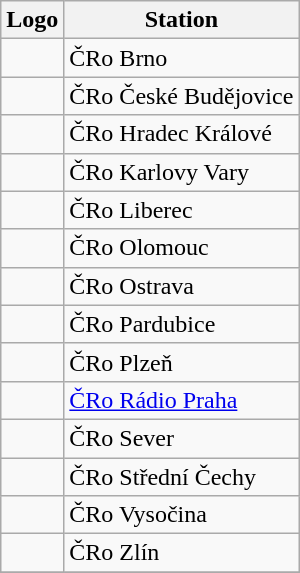<table class="wikitable">
<tr>
<th>Logo</th>
<th>Station</th>
</tr>
<tr>
<td></td>
<td>ČRo Brno</td>
</tr>
<tr>
<td></td>
<td>ČRo České Budějovice</td>
</tr>
<tr>
<td></td>
<td>ČRo Hradec Králové</td>
</tr>
<tr>
<td></td>
<td>ČRo Karlovy Vary</td>
</tr>
<tr>
<td></td>
<td>ČRo Liberec</td>
</tr>
<tr>
<td></td>
<td>ČRo Olomouc</td>
</tr>
<tr>
<td></td>
<td>ČRo Ostrava</td>
</tr>
<tr>
<td></td>
<td>ČRo Pardubice</td>
</tr>
<tr>
<td></td>
<td>ČRo Plzeň</td>
</tr>
<tr>
<td></td>
<td><a href='#'>ČRo Rádio Praha</a></td>
</tr>
<tr>
<td></td>
<td>ČRo Sever</td>
</tr>
<tr>
<td></td>
<td>ČRo Střední Čechy</td>
</tr>
<tr>
<td></td>
<td>ČRo Vysočina</td>
</tr>
<tr>
<td></td>
<td>ČRo Zlín</td>
</tr>
<tr>
</tr>
</table>
